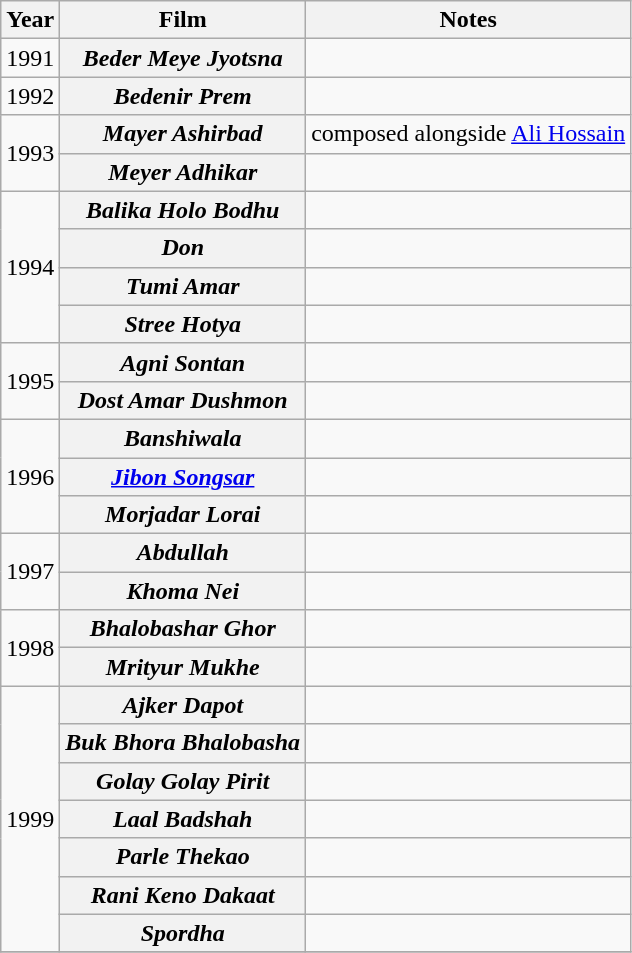<table class="wikitable sortable">
<tr>
<th>Year</th>
<th>Film</th>
<th>Notes</th>
</tr>
<tr>
<td>1991</td>
<th><em>Beder Meye Jyotsna</em> </th>
<td></td>
</tr>
<tr>
<td>1992</td>
<th><em>Bedenir Prem</em></th>
<td></td>
</tr>
<tr>
<td rowspan=2>1993</td>
<th><em>Mayer Ashirbad</em> </th>
<td>composed alongside <a href='#'>Ali Hossain</a></td>
</tr>
<tr>
<th><em>Meyer Adhikar</em></th>
<td></td>
</tr>
<tr>
<td rowspan=4>1994</td>
<th><em>Balika Holo Bodhu</em></th>
<td></td>
</tr>
<tr>
<th><em>Don</em></th>
<td></td>
</tr>
<tr>
<th><em>Tumi Amar</em> </th>
<td></td>
</tr>
<tr>
<th><em>Stree Hotya</em></th>
<td></td>
</tr>
<tr>
<td rowspan=2>1995</td>
<th><em>Agni Sontan</em></th>
<td></td>
</tr>
<tr>
<th><em>Dost Amar Dushmon</em></th>
<td></td>
</tr>
<tr>
<td rowspan=3>1996</td>
<th><em>Banshiwala</em> </th>
<td></td>
</tr>
<tr>
<th><em><a href='#'>Jibon Songsar</a></em></th>
<td></td>
</tr>
<tr>
<th Rowspan=><em>Morjadar Lorai</em></th>
<td></td>
</tr>
<tr>
<td rowspan=2>1997</td>
<th><em>Abdullah</em></th>
<td></td>
</tr>
<tr>
<th><em>Khoma Nei</em></th>
<td></td>
</tr>
<tr>
<td rowspan=2>1998</td>
<th><em>Bhalobashar Ghor</em></th>
<td></td>
</tr>
<tr>
<th><em>Mrityur Mukhe</em></th>
<td></td>
</tr>
<tr>
<td rowspan=7>1999</td>
<th><em>Ajker Dapot</em></th>
<td></td>
</tr>
<tr>
<th><em>Buk Bhora Bhalobasha</em> </th>
<td></td>
</tr>
<tr>
<th><em>Golay Golay Pirit</em></th>
<td></td>
</tr>
<tr>
<th><em>Laal Badshah</em></th>
<td></td>
</tr>
<tr>
<th><em>Parle Thekao</em></th>
<td></td>
</tr>
<tr>
<th><em>Rani Keno Dakaat</em></th>
<td></td>
</tr>
<tr>
<th><em>Spordha</em> </th>
<td></td>
</tr>
<tr>
</tr>
</table>
